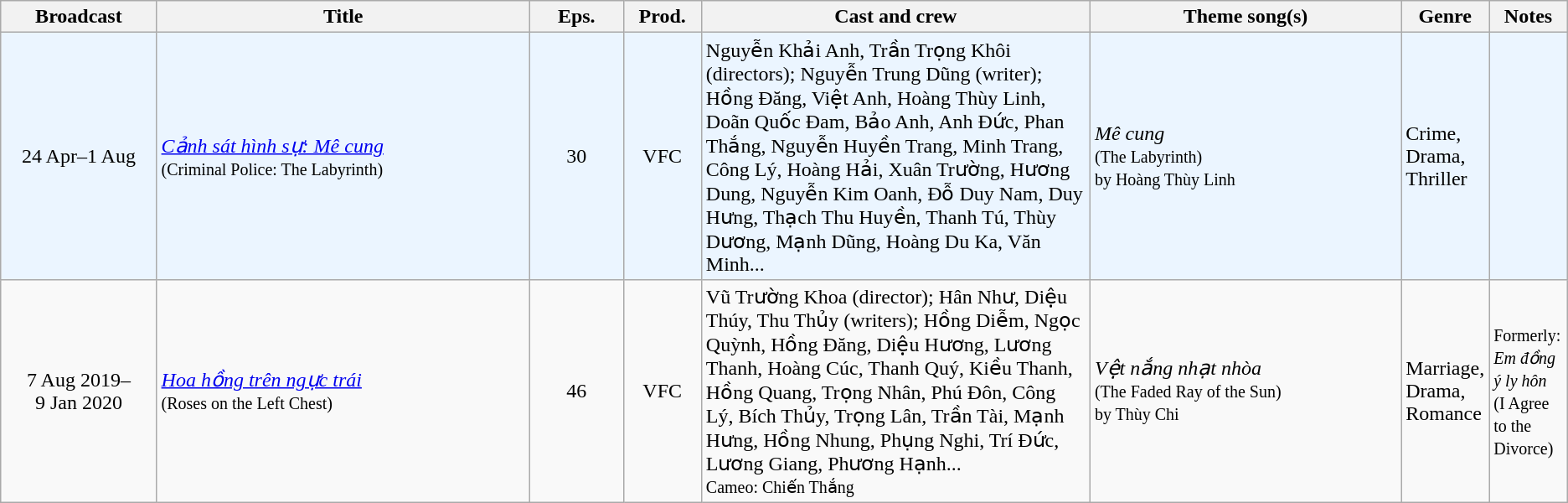<table class="wikitable sortable">
<tr>
<th style="width:10%;">Broadcast</th>
<th style="width:24%;">Title</th>
<th style="width:6%;">Eps.</th>
<th style="width:5%;">Prod.</th>
<th style="width:25%;">Cast and crew</th>
<th style="width:20%;">Theme song(s)</th>
<th style="width:5%;">Genre</th>
<th style="width:5%;">Notes</th>
</tr>
<tr ---- bgcolor="#ebf5ff">
<td style="text-align:center;">24 Apr–1 Aug <br></td>
<td><em><a href='#'>Cảnh sát hình sự: Mê cung</a></em> <br><small>(Criminal Police: The Labyrinth)</small></td>
<td style="text-align:center;">30</td>
<td style="text-align:center;">VFC</td>
<td>Nguyễn Khải Anh, Trần Trọng Khôi (directors); Nguyễn Trung Dũng (writer); Hồng Đăng, Việt Anh, Hoàng Thùy Linh, Doãn Quốc Đam, Bảo Anh, Anh Đức, Phan Thắng, Nguyễn Huyền Trang, Minh Trang, Công Lý, Hoàng Hải, Xuân Trường, Hương Dung, Nguyễn Kim Oanh, Đỗ Duy Nam, Duy Hưng, Thạch Thu Huyền, Thanh Tú, Thùy Dương, Mạnh Dũng, Hoàng Du Ka, Văn Minh...</td>
<td><em>Mê cung</em> <br><small>(The Labyrinth)</small><br><small>by Hoàng Thùy Linh</small><br></td>
<td>Crime, Drama, Thriller</td>
<td></td>
</tr>
<tr>
<td style="text-align:center;">7 Aug 2019–<br>9 Jan 2020 <br></td>
<td><em><a href='#'>Hoa hồng trên ngực trái</a></em> <br><small>(Roses on the Left Chest)</small></td>
<td style="text-align:center;">46</td>
<td style="text-align:center;">VFC</td>
<td>Vũ Trường Khoa (director); Hân Như, Diệu Thúy, Thu Thủy (writers); Hồng Diễm, Ngọc Quỳnh, Hồng Đăng, Diệu Hương, Lương Thanh, Hoàng Cúc, Thanh Quý, Kiều Thanh, Hồng Quang, Trọng Nhân, Phú Đôn, Công Lý, Bích Thủy, Trọng Lân, Trần Tài, Mạnh Hưng, Hồng Nhung, Phụng Nghi, Trí Đức, Lương Giang, Phương Hạnh...<br><small>Cameo: Chiến Thắng</small></td>
<td><em>Vệt nắng nhạt nhòa</em> <br><small>(The Faded Ray of the Sun)</small><br><small>by Thùy Chi</small><br></td>
<td>Marriage, Drama, Romance</td>
<td><small>Formerly: <em>Em đồng ý ly hôn</em><br>(I Agree to the Divorce)</small></td>
</tr>
</table>
